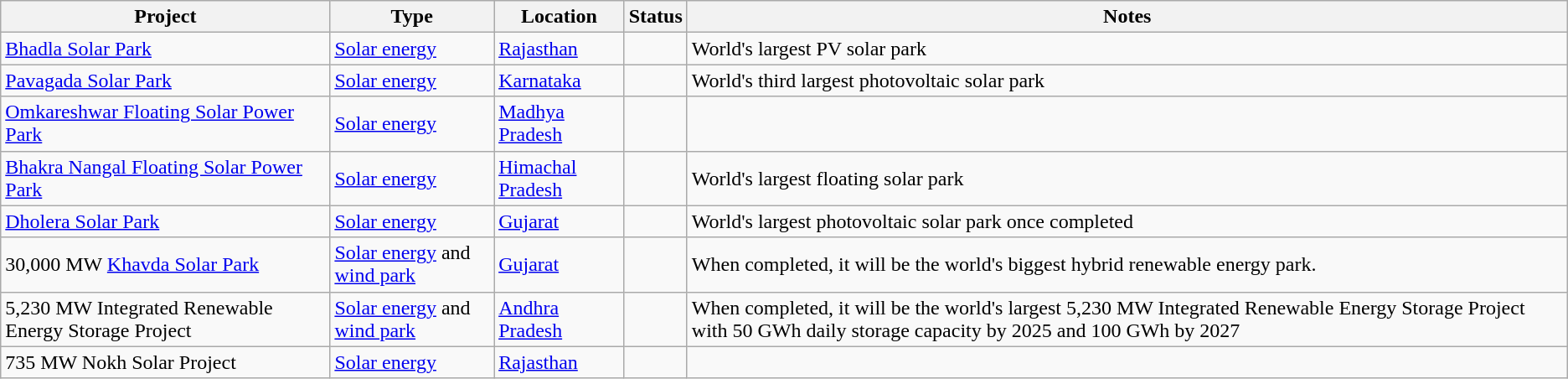<table class="wikitable sortable">
<tr>
<th>Project</th>
<th>Type</th>
<th>Location</th>
<th>Status</th>
<th>Notes</th>
</tr>
<tr>
<td><a href='#'>Bhadla Solar Park</a></td>
<td><a href='#'>Solar energy</a></td>
<td><a href='#'>Rajasthan</a></td>
<td></td>
<td>World's largest PV solar park</td>
</tr>
<tr>
<td><a href='#'>Pavagada Solar Park</a></td>
<td><a href='#'>Solar energy</a></td>
<td><a href='#'>Karnataka</a></td>
<td></td>
<td>World's third largest photovoltaic solar park</td>
</tr>
<tr>
<td><a href='#'>Omkareshwar Floating Solar Power Park</a></td>
<td><a href='#'>Solar energy</a></td>
<td><a href='#'>Madhya Pradesh</a></td>
<td></td>
<td></td>
</tr>
<tr>
<td><a href='#'>Bhakra Nangal Floating Solar Power Park</a></td>
<td><a href='#'>Solar energy</a></td>
<td><a href='#'>Himachal Pradesh</a></td>
<td></td>
<td>World's largest floating solar park</td>
</tr>
<tr>
<td><a href='#'>Dholera Solar Park</a></td>
<td><a href='#'>Solar energy</a></td>
<td><a href='#'>Gujarat</a></td>
<td></td>
<td>World's largest photovoltaic solar park once completed</td>
</tr>
<tr>
<td>30,000 MW <a href='#'>Khavda Solar Park</a></td>
<td><a href='#'>Solar energy</a> and <a href='#'>wind park</a></td>
<td><a href='#'>Gujarat</a></td>
<td></td>
<td>When completed, it will be the world's biggest hybrid renewable energy park.</td>
</tr>
<tr>
<td>5,230 MW Integrated Renewable Energy Storage Project</td>
<td><a href='#'>Solar energy</a> and <a href='#'>wind park</a></td>
<td><a href='#'>Andhra Pradesh</a></td>
<td></td>
<td>When completed, it will be the world's largest 5,230 MW Integrated Renewable Energy Storage Project with 50 GWh daily storage capacity by 2025 and 100 GWh by 2027</td>
</tr>
<tr>
<td>735 MW Nokh Solar Project</td>
<td><a href='#'>Solar energy</a></td>
<td><a href='#'>Rajasthan</a></td>
<td></td>
<td></td>
</tr>
</table>
